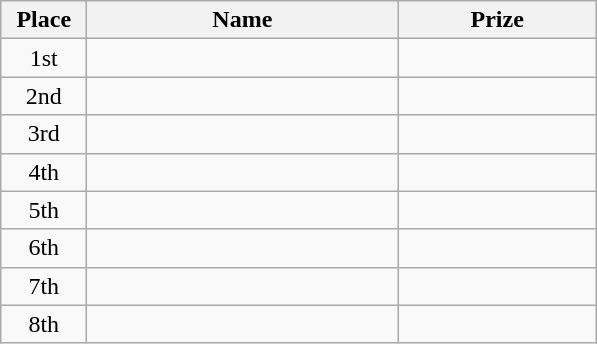<table class="wikitable">
<tr>
<th width="50">Place</th>
<th width="200">Name</th>
<th width="125">Prize</th>
</tr>
<tr>
<td align = "center">1st</td>
<td align = "center"></td>
<td align = "center"></td>
</tr>
<tr>
<td align = "center">2nd</td>
<td align = "center"></td>
<td align = "center"></td>
</tr>
<tr>
<td align = "center">3rd</td>
<td align = "center"></td>
<td align = "center"></td>
</tr>
<tr>
<td align = "center">4th</td>
<td align = "center"></td>
<td align = "center"></td>
</tr>
<tr>
<td align = "center">5th</td>
<td align = "center"></td>
<td align = "center"></td>
</tr>
<tr>
<td align = "center">6th</td>
<td align = "center"></td>
<td align = "center"></td>
</tr>
<tr>
<td align = "center">7th</td>
<td align = "center"></td>
<td align = "center"></td>
</tr>
<tr>
<td align = "center">8th</td>
<td align = "center"></td>
<td align = "center"></td>
</tr>
</table>
